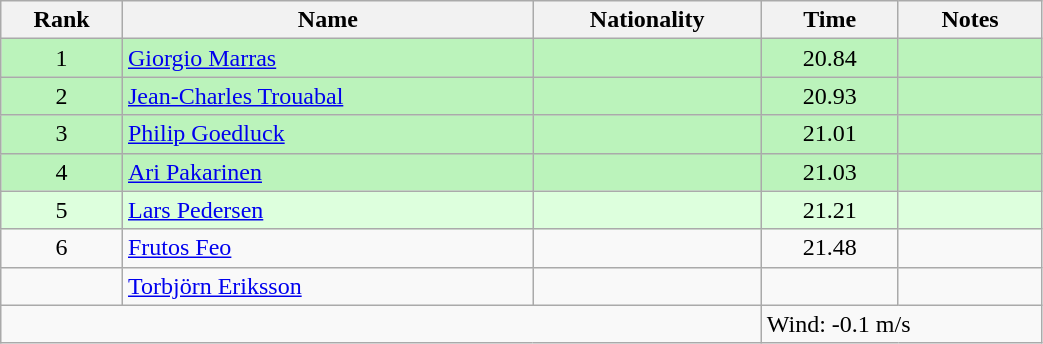<table class="wikitable sortable" style="text-align:center;width: 55%">
<tr>
<th>Rank</th>
<th>Name</th>
<th>Nationality</th>
<th>Time</th>
<th>Notes</th>
</tr>
<tr bgcolor=bbf3bb>
<td>1</td>
<td align=left><a href='#'>Giorgio Marras</a></td>
<td align=left></td>
<td>20.84</td>
<td></td>
</tr>
<tr bgcolor=bbf3bb>
<td>2</td>
<td align=left><a href='#'>Jean-Charles Trouabal</a></td>
<td align=left></td>
<td>20.93</td>
<td></td>
</tr>
<tr bgcolor=bbf3bb>
<td>3</td>
<td align=left><a href='#'>Philip Goedluck</a></td>
<td align=left></td>
<td>21.01</td>
<td></td>
</tr>
<tr bgcolor=bbf3bb>
<td>4</td>
<td align=left><a href='#'>Ari Pakarinen</a></td>
<td align=left></td>
<td>21.03</td>
<td></td>
</tr>
<tr bgcolor=ddffdd>
<td>5</td>
<td align=left><a href='#'>Lars Pedersen</a></td>
<td align=left></td>
<td>21.21</td>
<td></td>
</tr>
<tr>
<td>6</td>
<td align=left><a href='#'>Frutos Feo</a></td>
<td align=left></td>
<td>21.48</td>
<td></td>
</tr>
<tr>
<td></td>
<td align=left><a href='#'>Torbjörn Eriksson</a></td>
<td align=left></td>
<td></td>
<td></td>
</tr>
<tr class="sortbottom">
<td colspan="3"></td>
<td colspan="2" style="text-align:left;">Wind: -0.1 m/s</td>
</tr>
</table>
